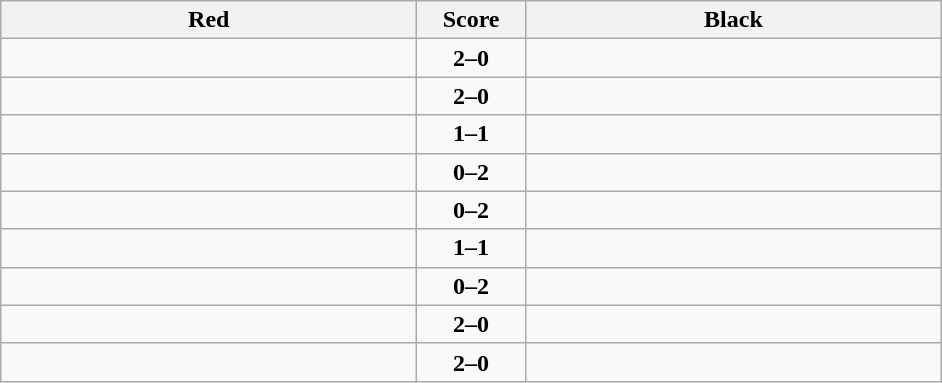<table class="wikitable" style="text-align: center;">
<tr>
<th align="right" width="270">Red</th>
<th width="65">Score</th>
<th align="left" width="270">Black</th>
</tr>
<tr>
<td align=left><strong></strong></td>
<td align=center><strong>2–0</strong></td>
<td align=left></td>
</tr>
<tr>
<td align=left><strong></strong></td>
<td align=center><strong>2–0</strong></td>
<td align=left></td>
</tr>
<tr>
<td align=left></td>
<td align=center><strong>1–1</strong></td>
<td align=left></td>
</tr>
<tr>
<td align=left></td>
<td align=center><strong>0–2</strong></td>
<td align=left><strong></strong></td>
</tr>
<tr>
<td align=left></td>
<td align=center><strong>0–2</strong></td>
<td align=left><strong></strong></td>
</tr>
<tr>
<td align=left></td>
<td align=center><strong>1–1</strong></td>
<td align=left></td>
</tr>
<tr>
<td align=left></td>
<td align=center><strong>0–2</strong></td>
<td align=left><strong></strong></td>
</tr>
<tr>
<td align=left><strong></strong></td>
<td align=center><strong>2–0</strong></td>
<td align=left></td>
</tr>
<tr>
<td align=left><strong></strong></td>
<td align=center><strong>2–0</strong></td>
<td align=left></td>
</tr>
</table>
